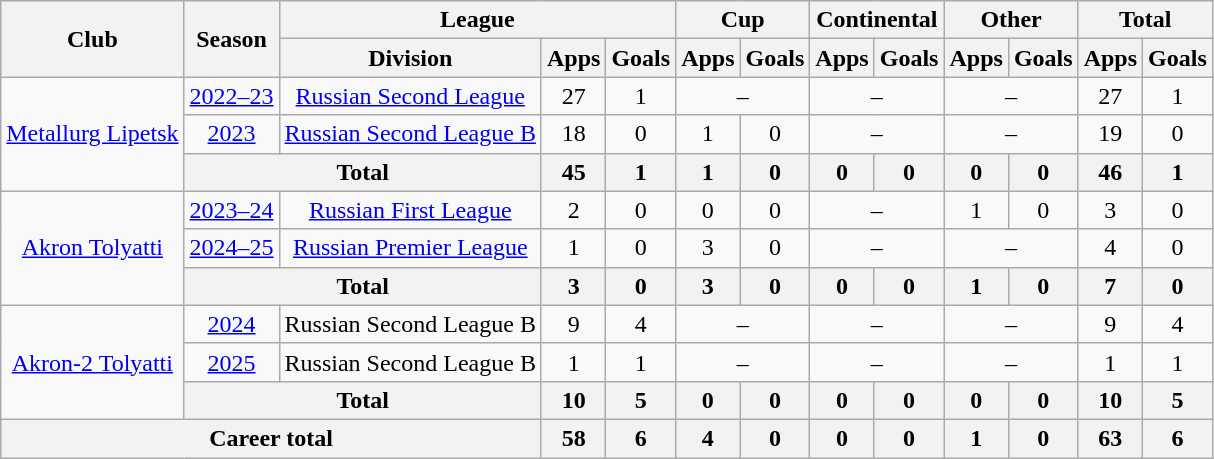<table class="wikitable" style="text-align: center;">
<tr>
<th rowspan=2>Club</th>
<th rowspan=2>Season</th>
<th colspan=3>League</th>
<th colspan=2>Cup</th>
<th colspan=2>Continental</th>
<th colspan=2>Other</th>
<th colspan=2>Total</th>
</tr>
<tr>
<th>Division</th>
<th>Apps</th>
<th>Goals</th>
<th>Apps</th>
<th>Goals</th>
<th>Apps</th>
<th>Goals</th>
<th>Apps</th>
<th>Goals</th>
<th>Apps</th>
<th>Goals</th>
</tr>
<tr>
<td rowspan="3"><a href='#'>Metallurg Lipetsk</a></td>
<td><a href='#'>2022–23</a></td>
<td><a href='#'>Russian Second League</a></td>
<td>27</td>
<td>1</td>
<td colspan=2>–</td>
<td colspan=2>–</td>
<td colspan=2>–</td>
<td>27</td>
<td>1</td>
</tr>
<tr>
<td><a href='#'>2023</a></td>
<td><a href='#'>Russian Second League B</a></td>
<td>18</td>
<td>0</td>
<td>1</td>
<td>0</td>
<td colspan=2>–</td>
<td colspan=2>–</td>
<td>19</td>
<td>0</td>
</tr>
<tr>
<th colspan=2>Total</th>
<th>45</th>
<th>1</th>
<th>1</th>
<th>0</th>
<th>0</th>
<th>0</th>
<th>0</th>
<th>0</th>
<th>46</th>
<th>1</th>
</tr>
<tr>
<td rowspan="3"><a href='#'>Akron Tolyatti</a></td>
<td><a href='#'>2023–24</a></td>
<td><a href='#'>Russian First League</a></td>
<td>2</td>
<td>0</td>
<td>0</td>
<td>0</td>
<td colspan=2>–</td>
<td>1</td>
<td>0</td>
<td>3</td>
<td>0</td>
</tr>
<tr>
<td><a href='#'>2024–25</a></td>
<td><a href='#'>Russian Premier League</a></td>
<td>1</td>
<td>0</td>
<td>3</td>
<td>0</td>
<td colspan=2>–</td>
<td colspan=2>–</td>
<td>4</td>
<td>0</td>
</tr>
<tr>
<th colspan=2>Total</th>
<th>3</th>
<th>0</th>
<th>3</th>
<th>0</th>
<th>0</th>
<th>0</th>
<th>1</th>
<th>0</th>
<th>7</th>
<th>0</th>
</tr>
<tr>
<td rowspan="3"><a href='#'>Akron-2 Tolyatti</a></td>
<td><a href='#'>2024</a></td>
<td>Russian Second League B</td>
<td>9</td>
<td>4</td>
<td colspan=2>–</td>
<td colspan=2>–</td>
<td colspan=2>–</td>
<td>9</td>
<td>4</td>
</tr>
<tr>
<td><a href='#'>2025</a></td>
<td>Russian Second League B</td>
<td>1</td>
<td>1</td>
<td colspan=2>–</td>
<td colspan=2>–</td>
<td colspan=2>–</td>
<td>1</td>
<td>1</td>
</tr>
<tr>
<th colspan=2>Total</th>
<th>10</th>
<th>5</th>
<th>0</th>
<th>0</th>
<th>0</th>
<th>0</th>
<th>0</th>
<th>0</th>
<th>10</th>
<th>5</th>
</tr>
<tr>
<th colspan=3>Career total</th>
<th>58</th>
<th>6</th>
<th>4</th>
<th>0</th>
<th>0</th>
<th>0</th>
<th>1</th>
<th>0</th>
<th>63</th>
<th>6</th>
</tr>
</table>
